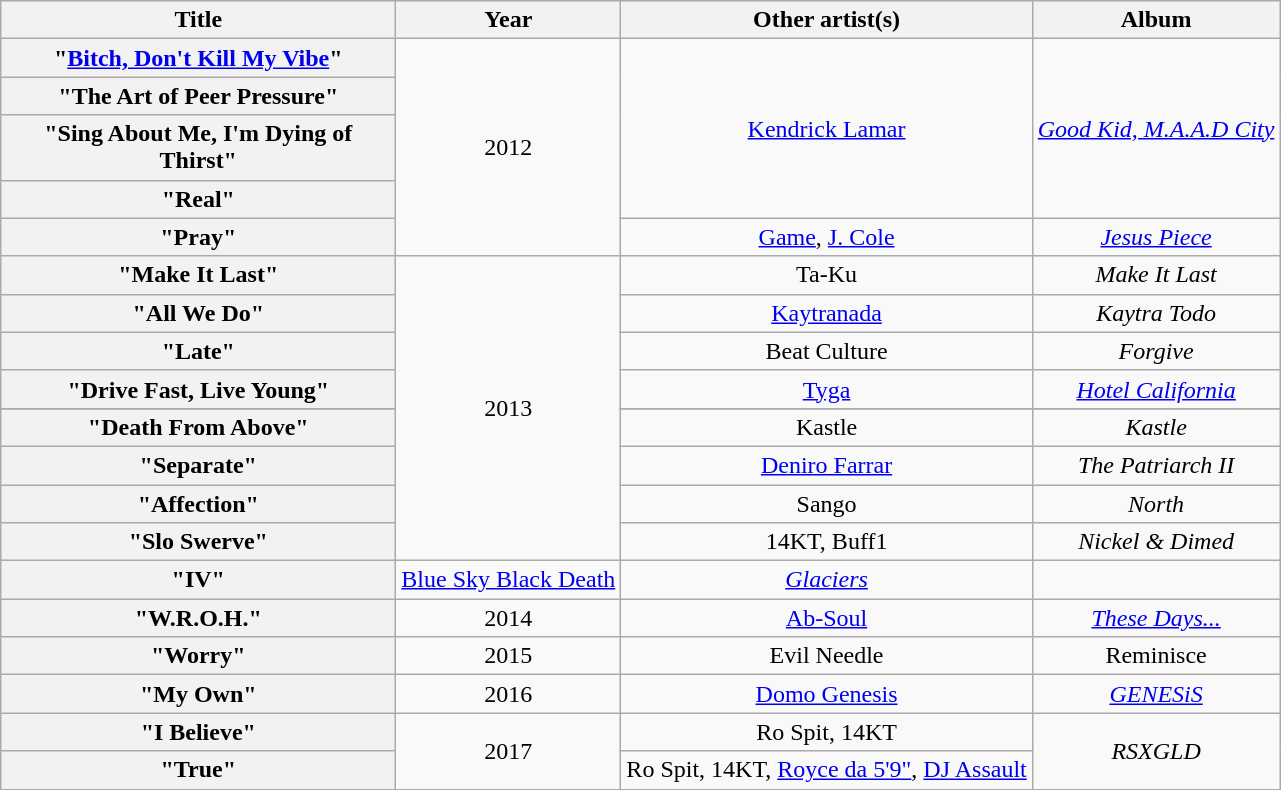<table class="wikitable plainrowheaders" style="text-align:center;" border="1">
<tr>
<th scope="col" style="width:16em;">Title</th>
<th scope="col">Year</th>
<th scope="col">Other artist(s)</th>
<th scope="col">Album</th>
</tr>
<tr>
<th scope="row">"<a href='#'>Bitch, Don't Kill My Vibe</a>"</th>
<td rowspan="5">2012</td>
<td rowspan="4"><a href='#'>Kendrick Lamar</a></td>
<td rowspan="4"><em><a href='#'>Good Kid, M.A.A.D City</a></em></td>
</tr>
<tr>
<th scope="row">"The Art of Peer Pressure"</th>
</tr>
<tr>
<th scope="row">"Sing About Me, I'm Dying of Thirst"</th>
</tr>
<tr>
<th scope="row">"Real"</th>
</tr>
<tr>
<th scope="row">"Pray"</th>
<td><a href='#'>Game</a>, <a href='#'>J. Cole</a></td>
<td><em><a href='#'>Jesus Piece</a></em></td>
</tr>
<tr>
<th scope="row">"Make It Last"</th>
<td rowspan="9">2013</td>
<td>Ta-Ku</td>
<td><em>Make It Last</em></td>
</tr>
<tr>
<th scope="row">"All We Do"</th>
<td><a href='#'>Kaytranada</a></td>
<td><em>Kaytra Todo</em></td>
</tr>
<tr>
<th scope="row">"Late"</th>
<td>Beat Culture</td>
<td><em>Forgive</em></td>
</tr>
<tr>
<th scope="row">"Drive Fast, Live Young"</th>
<td><a href='#'>Tyga</a></td>
<td><em><a href='#'>Hotel California</a></em></td>
</tr>
<tr>
</tr>
<tr>
<th scope="row">"Death From Above"</th>
<td>Kastle</td>
<td><em>Kastle</em></td>
</tr>
<tr>
<th scope="row">"Separate"</th>
<td><a href='#'>Deniro Farrar</a></td>
<td><em>The Patriarch II</em></td>
</tr>
<tr>
<th scope="row">"Affection"</th>
<td>Sango</td>
<td><em>North</em></td>
</tr>
<tr>
<th scope="row">"Slo Swerve"</th>
<td>14KT, Buff1</td>
<td><em>Nickel & Dimed</em></td>
</tr>
<tr>
<th scope="row">"IV"</th>
<td><a href='#'>Blue Sky Black Death</a></td>
<td><em><a href='#'>Glaciers</a></em></td>
</tr>
<tr>
<th scope="row">"W.R.O.H."</th>
<td>2014</td>
<td><a href='#'>Ab-Soul</a></td>
<td><em><a href='#'>These Days...</a></em></td>
</tr>
<tr>
<th scope="row">"Worry"</th>
<td>2015</td>
<td>Evil Needle</td>
<td>Reminisce</td>
</tr>
<tr>
<th scope="row">"My Own"</th>
<td rowspan="1">2016</td>
<td><a href='#'>Domo Genesis</a></td>
<td><em><a href='#'>GENESiS</a></em></td>
</tr>
<tr>
<th scope="row">"I Believe"</th>
<td rowspan="2">2017</td>
<td>Ro Spit, 14KT</td>
<td rowspan="2"><em>RSXGLD</em></td>
</tr>
<tr>
<th scope="row">"True"</th>
<td>Ro Spit, 14KT, <a href='#'>Royce da 5'9"</a>, <a href='#'>DJ Assault</a></td>
</tr>
<tr>
</tr>
</table>
